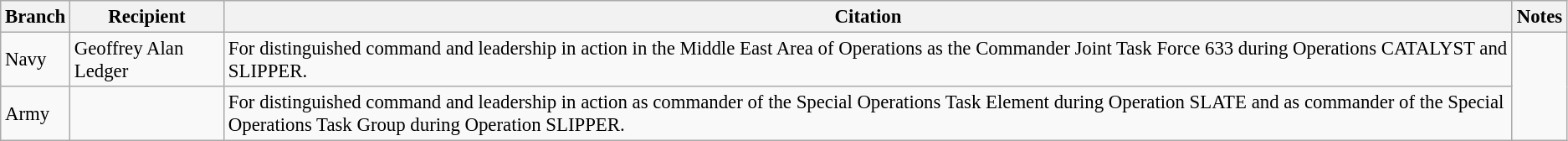<table class="wikitable" style="font-size:95%;">
<tr>
<th>Branch</th>
<th>Recipient</th>
<th>Citation</th>
<th>Notes</th>
</tr>
<tr>
<td>Navy</td>
<td> Geoffrey Alan Ledger </td>
<td>For distinguished command and leadership in action in the Middle East Area of Operations as the Commander Joint Task Force 633 during Operations CATALYST and SLIPPER.</td>
<td rowspan=2></td>
</tr>
<tr>
<td>Army</td>
<td></td>
<td>For distinguished command and leadership in action as commander of the Special Operations Task Element during Operation SLATE and as commander of the Special Operations Task Group during Operation SLIPPER.</td>
</tr>
</table>
